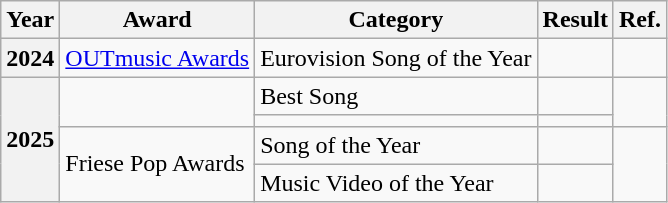<table class="wikitable sortable plainrowheaders">
<tr>
<th scope="col">Year</th>
<th scope="col">Award</th>
<th scope="col">Category</th>
<th scope="col">Result</th>
<th scope="col" class="unsortable">Ref.</th>
</tr>
<tr>
<th>2024</th>
<td><a href='#'>OUTmusic Awards</a></td>
<td>Eurovision Song of the Year</td>
<td></td>
<td></td>
</tr>
<tr>
<th rowspan="4">2025</th>
<td rowspan="2"></td>
<td>Best Song</td>
<td></td>
<td rowspan="2"></td>
</tr>
<tr>
<td></td>
<td></td>
</tr>
<tr>
<td rowspan="2">Friese Pop Awards</td>
<td>Song of the Year</td>
<td></td>
<td rowspan="2"></td>
</tr>
<tr>
<td>Music Video of the Year</td>
<td></td>
</tr>
</table>
